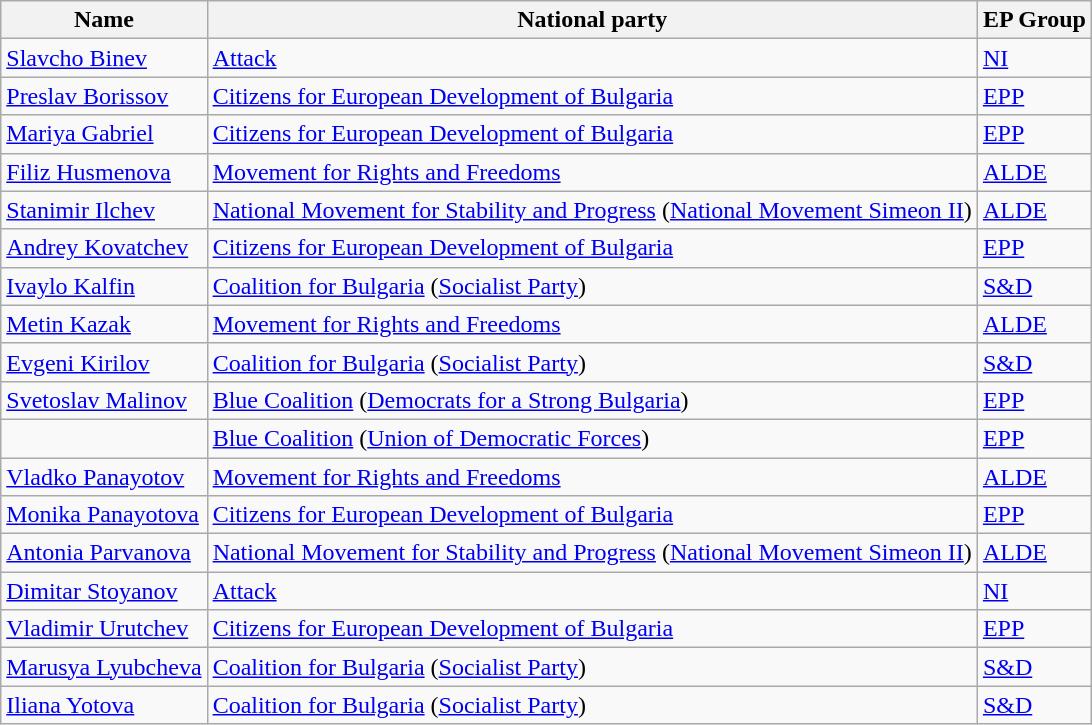<table class="sortable wikitable">
<tr>
<th>Name</th>
<th>National party</th>
<th>EP Group</th>
</tr>
<tr>
<td><a href='#'>Slavcho Binev</a></td>
<td> <a href='#'>Attack</a></td>
<td> <a href='#'>NI</a></td>
</tr>
<tr>
<td><a href='#'>Preslav Borissov</a></td>
<td> <a href='#'>Citizens for European Development of Bulgaria</a></td>
<td> <a href='#'>EPP</a></td>
</tr>
<tr>
<td><a href='#'>Mariya Gabriel</a></td>
<td> <a href='#'>Citizens for European Development of Bulgaria</a></td>
<td> <a href='#'>EPP</a></td>
</tr>
<tr>
<td><a href='#'>Filiz Husmenova</a></td>
<td> <a href='#'>Movement for Rights and Freedoms</a></td>
<td> <a href='#'>ALDE</a></td>
</tr>
<tr>
<td><a href='#'>Stanimir Ilchev</a></td>
<td> <a href='#'>National Movement for Stability and Progress</a> (<a href='#'>National Movement Simeon II</a>)</td>
<td> <a href='#'>ALDE</a></td>
</tr>
<tr>
<td><a href='#'>Andrey Kovatchev</a></td>
<td> <a href='#'>Citizens for European Development of Bulgaria</a></td>
<td> <a href='#'>EPP</a></td>
</tr>
<tr>
<td><a href='#'>Ivaylo Kalfin</a></td>
<td> <a href='#'>Coalition for Bulgaria</a> (<a href='#'>Socialist Party</a>)</td>
<td> <a href='#'>S&D</a></td>
</tr>
<tr>
<td><a href='#'>Metin Kazak</a></td>
<td> <a href='#'>Movement for Rights and Freedoms</a></td>
<td> <a href='#'>ALDE</a></td>
</tr>
<tr>
<td><a href='#'>Evgeni Kirilov</a></td>
<td> <a href='#'>Coalition for Bulgaria</a> (<a href='#'>Socialist Party</a>)</td>
<td> <a href='#'>S&D</a></td>
</tr>
<tr>
<td><a href='#'>Svetoslav Malinov</a></td>
<td> <a href='#'>Blue Coalition</a> (<a href='#'>Democrats for a Strong Bulgaria</a>)</td>
<td> <a href='#'>EPP</a></td>
</tr>
<tr>
<td></td>
<td> <a href='#'>Blue Coalition</a> (<a href='#'>Union of Democratic Forces</a>)</td>
<td> <a href='#'>EPP</a></td>
</tr>
<tr>
<td><a href='#'>Vladko Panayotov</a></td>
<td> <a href='#'>Movement for Rights and Freedoms</a></td>
<td> <a href='#'>ALDE</a></td>
</tr>
<tr>
<td><a href='#'>Monika Panayotova</a></td>
<td> <a href='#'>Citizens for European Development of Bulgaria</a></td>
<td> <a href='#'>EPP</a></td>
</tr>
<tr>
<td><a href='#'>Antonia Parvanova</a></td>
<td> <a href='#'>National Movement for Stability and Progress</a> (<a href='#'>National Movement Simeon II</a>)</td>
<td> <a href='#'>ALDE</a></td>
</tr>
<tr>
<td><a href='#'>Dimitar Stoyanov</a></td>
<td> <a href='#'>Attack</a></td>
<td> <a href='#'>NI</a></td>
</tr>
<tr>
<td><a href='#'>Vladimir Urutchev</a></td>
<td> <a href='#'>Citizens for European Development of Bulgaria</a></td>
<td> <a href='#'>EPP</a></td>
</tr>
<tr>
<td><a href='#'>Marusya Lyubcheva</a></td>
<td> <a href='#'>Coalition for Bulgaria</a> (<a href='#'>Socialist Party</a>)</td>
<td> <a href='#'>S&D</a></td>
</tr>
<tr>
<td><a href='#'>Iliana Yotova</a></td>
<td> <a href='#'>Coalition for Bulgaria</a> (<a href='#'>Socialist Party</a>)</td>
<td> <a href='#'>S&D</a></td>
</tr>
</table>
